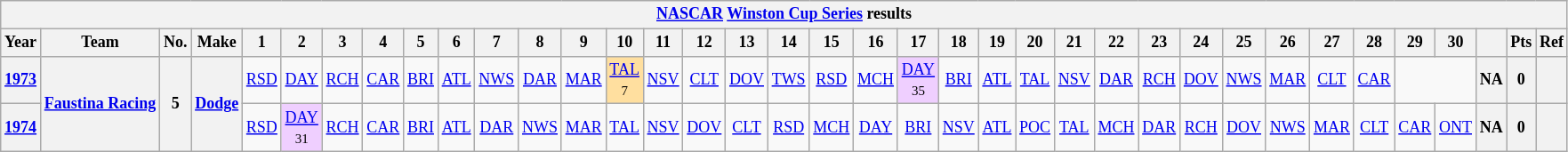<table class="wikitable" style="text-align:center; font-size:75%">
<tr>
<th colspan=45><a href='#'>NASCAR</a> <a href='#'>Winston Cup Series</a> results</th>
</tr>
<tr>
<th>Year</th>
<th>Team</th>
<th>No.</th>
<th>Make</th>
<th>1</th>
<th>2</th>
<th>3</th>
<th>4</th>
<th>5</th>
<th>6</th>
<th>7</th>
<th>8</th>
<th>9</th>
<th>10</th>
<th>11</th>
<th>12</th>
<th>13</th>
<th>14</th>
<th>15</th>
<th>16</th>
<th>17</th>
<th>18</th>
<th>19</th>
<th>20</th>
<th>21</th>
<th>22</th>
<th>23</th>
<th>24</th>
<th>25</th>
<th>26</th>
<th>27</th>
<th>28</th>
<th>29</th>
<th>30</th>
<th></th>
<th>Pts</th>
<th>Ref</th>
</tr>
<tr>
<th><a href='#'>1973</a></th>
<th rowspan=2><a href='#'>Faustina Racing</a></th>
<th rowspan=2>5</th>
<th rowspan=2><a href='#'>Dodge</a></th>
<td><a href='#'>RSD</a></td>
<td><a href='#'>DAY</a></td>
<td><a href='#'>RCH</a></td>
<td><a href='#'>CAR</a></td>
<td><a href='#'>BRI</a></td>
<td><a href='#'>ATL</a></td>
<td><a href='#'>NWS</a></td>
<td><a href='#'>DAR</a></td>
<td><a href='#'>MAR</a></td>
<td style="background:#FFDF9F;"><a href='#'>TAL</a><br><small>7</small></td>
<td><a href='#'>NSV</a></td>
<td><a href='#'>CLT</a></td>
<td><a href='#'>DOV</a></td>
<td><a href='#'>TWS</a></td>
<td><a href='#'>RSD</a></td>
<td><a href='#'>MCH</a></td>
<td style="background:#EFCFFF;"><a href='#'>DAY</a><br><small>35</small></td>
<td><a href='#'>BRI</a></td>
<td><a href='#'>ATL</a></td>
<td><a href='#'>TAL</a></td>
<td><a href='#'>NSV</a></td>
<td><a href='#'>DAR</a></td>
<td><a href='#'>RCH</a></td>
<td><a href='#'>DOV</a></td>
<td><a href='#'>NWS</a></td>
<td><a href='#'>MAR</a></td>
<td><a href='#'>CLT</a></td>
<td><a href='#'>CAR</a></td>
<td colspan=2></td>
<th>NA</th>
<th>0</th>
<th></th>
</tr>
<tr>
<th><a href='#'>1974</a></th>
<td><a href='#'>RSD</a></td>
<td style="background:#EFCFFF;"><a href='#'>DAY</a><br><small>31</small></td>
<td><a href='#'>RCH</a></td>
<td><a href='#'>CAR</a></td>
<td><a href='#'>BRI</a></td>
<td><a href='#'>ATL</a></td>
<td><a href='#'>DAR</a></td>
<td><a href='#'>NWS</a></td>
<td><a href='#'>MAR</a></td>
<td><a href='#'>TAL</a></td>
<td><a href='#'>NSV</a></td>
<td><a href='#'>DOV</a></td>
<td><a href='#'>CLT</a></td>
<td><a href='#'>RSD</a></td>
<td><a href='#'>MCH</a></td>
<td><a href='#'>DAY</a></td>
<td><a href='#'>BRI</a></td>
<td><a href='#'>NSV</a></td>
<td><a href='#'>ATL</a></td>
<td><a href='#'>POC</a></td>
<td><a href='#'>TAL</a></td>
<td><a href='#'>MCH</a></td>
<td><a href='#'>DAR</a></td>
<td><a href='#'>RCH</a></td>
<td><a href='#'>DOV</a></td>
<td><a href='#'>NWS</a></td>
<td><a href='#'>MAR</a></td>
<td><a href='#'>CLT</a></td>
<td><a href='#'>CAR</a></td>
<td><a href='#'>ONT</a></td>
<th>NA</th>
<th>0</th>
<th></th>
</tr>
</table>
